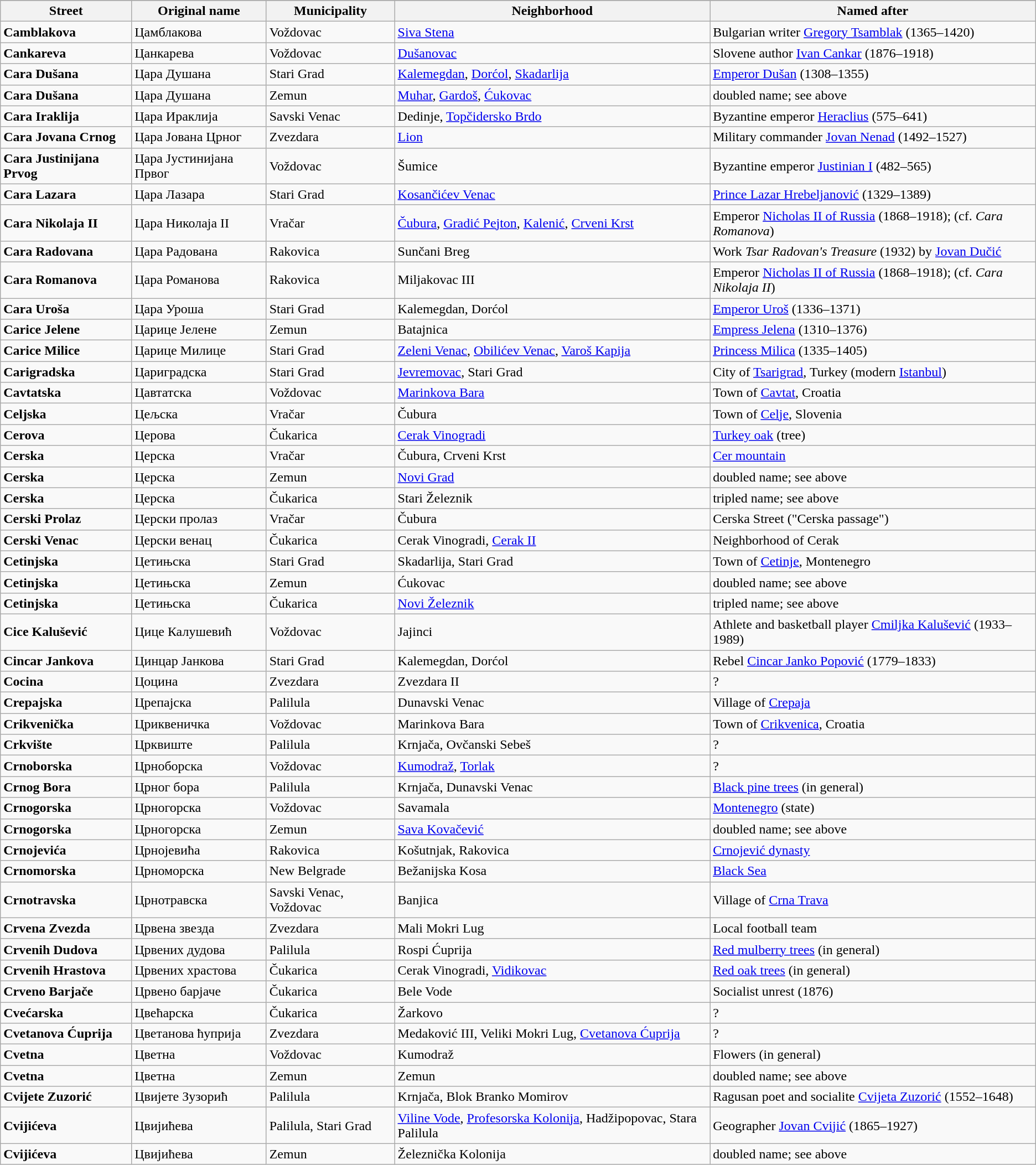<table class="wikitable sortable">
<tr style="background-color:#DDDDDD;text-align:center;">
</tr>
<tr>
<th>Street</th>
<th>Original name</th>
<th>Municipality</th>
<th>Neighborhood</th>
<th>Named after</th>
</tr>
<tr>
<td><strong>Camblakova</strong></td>
<td>Цамблакова</td>
<td>Voždovac</td>
<td><a href='#'>Siva Stena</a></td>
<td>Bulgarian writer <a href='#'>Gregory Tsamblak</a> (1365–1420)</td>
</tr>
<tr>
<td><strong>Cankareva</strong></td>
<td>Цанкарева</td>
<td>Voždovac</td>
<td><a href='#'>Dušanovac</a></td>
<td>Slovene author <a href='#'>Ivan Cankar</a> (1876–1918)</td>
</tr>
<tr>
<td><strong>Cara Dušana</strong></td>
<td>Цара Душана</td>
<td>Stari Grad</td>
<td><a href='#'>Kalemegdan</a>, <a href='#'>Dorćol</a>, <a href='#'>Skadarlija</a></td>
<td><a href='#'>Emperor Dušan</a> (1308–1355)</td>
</tr>
<tr>
<td><strong>Cara Dušana</strong></td>
<td>Цара Душана</td>
<td>Zemun</td>
<td><a href='#'>Muhar</a>, <a href='#'>Gardoš</a>, <a href='#'>Ćukovac</a></td>
<td>doubled name; see above</td>
</tr>
<tr>
<td><strong>Cara Iraklija</strong></td>
<td>Цара Ираклија</td>
<td>Savski Venac</td>
<td>Dedinje, <a href='#'>Topčidersko Brdo</a></td>
<td>Byzantine emperor <a href='#'>Heraclius</a> (575–641)</td>
</tr>
<tr>
<td><strong>Cara Jovana Crnog</strong></td>
<td>Цара Јована Црног</td>
<td>Zvezdara</td>
<td><a href='#'>Lion</a></td>
<td>Military commander <a href='#'>Jovan Nenad</a> (1492–1527)</td>
</tr>
<tr>
<td><strong>Cara Justinijana Prvog</strong></td>
<td>Цара Јустинијана Првог</td>
<td>Voždovac</td>
<td>Šumice</td>
<td>Byzantine emperor <a href='#'>Justinian I</a> (482–565)</td>
</tr>
<tr>
<td><strong>Cara Lazara</strong></td>
<td>Цара Лазара</td>
<td>Stari Grad</td>
<td><a href='#'>Kosančićev Venac</a></td>
<td><a href='#'>Prince Lazar Hrebeljanović</a> (1329–1389)</td>
</tr>
<tr>
<td><strong>Cara Nikolaja II</strong></td>
<td>Цара Николаја II</td>
<td>Vračar</td>
<td><a href='#'>Čubura</a>, <a href='#'>Gradić Pejton</a>, <a href='#'>Kalenić</a>, <a href='#'>Crveni Krst</a></td>
<td>Emperor <a href='#'>Nicholas II of Russia</a> (1868–1918); (cf. <em>Cara Romanova</em>)</td>
</tr>
<tr>
<td><strong>Cara Radovana</strong></td>
<td>Цара Радована</td>
<td>Rakovica</td>
<td>Sunčani Breg</td>
<td>Work <em>Tsar Radovan's Treasure</em> (1932) by <a href='#'>Jovan Dučić</a></td>
</tr>
<tr>
<td><strong>Cara Romanova</strong></td>
<td>Цара Романова</td>
<td>Rakovica</td>
<td>Miljakovac III</td>
<td>Emperor <a href='#'>Nicholas II of Russia</a> (1868–1918); (cf. <em>Cara Nikolaja II</em>)</td>
</tr>
<tr>
<td><strong>Cara Uroša</strong></td>
<td>Цара Уроша</td>
<td>Stari Grad</td>
<td>Kalemegdan, Dorćol</td>
<td><a href='#'>Emperor Uroš</a> (1336–1371)</td>
</tr>
<tr>
<td><strong>Carice Jelene</strong></td>
<td>Царице Јелене</td>
<td>Zemun</td>
<td>Batajnica</td>
<td><a href='#'>Empress Jelena</a> (1310–1376)</td>
</tr>
<tr>
<td><strong>Carice Milice</strong></td>
<td>Царице Милице</td>
<td>Stari Grad</td>
<td><a href='#'>Zeleni Venac</a>, <a href='#'>Obilićev Venac</a>, <a href='#'>Varoš Kapija</a></td>
<td><a href='#'>Princess Milica</a> (1335–1405)</td>
</tr>
<tr>
<td><strong>Carigradska</strong></td>
<td>Цариградска</td>
<td>Stari Grad</td>
<td><a href='#'>Jevremovac</a>, Stari Grad</td>
<td>City of <a href='#'>Tsarigrad</a>, Turkey (modern <a href='#'>Istanbul</a>)</td>
</tr>
<tr>
<td><strong>Cavtatska</strong></td>
<td>Цавтатска</td>
<td>Voždovac</td>
<td><a href='#'>Marinkova Bara</a></td>
<td>Town of <a href='#'>Cavtat</a>, Croatia</td>
</tr>
<tr>
<td><strong>Celjska</strong></td>
<td>Цељска</td>
<td>Vračar</td>
<td>Čubura</td>
<td>Town of <a href='#'>Celje</a>, Slovenia</td>
</tr>
<tr>
<td><strong>Cerova</strong></td>
<td>Церова</td>
<td>Čukarica</td>
<td><a href='#'>Cerak Vinogradi</a></td>
<td><a href='#'>Turkey oak</a> (tree)</td>
</tr>
<tr>
<td><strong>Cerska</strong></td>
<td>Церска</td>
<td>Vračar</td>
<td>Čubura, Crveni Krst</td>
<td><a href='#'>Cer mountain</a></td>
</tr>
<tr>
<td><strong>Cerska</strong></td>
<td>Церска</td>
<td>Zemun</td>
<td><a href='#'>Novi Grad</a></td>
<td>doubled name; see above</td>
</tr>
<tr>
<td><strong>Cerska</strong></td>
<td>Церска</td>
<td>Čukarica</td>
<td>Stari Železnik</td>
<td>tripled name; see above</td>
</tr>
<tr>
<td><strong>Cerski Prolaz</strong></td>
<td>Церски пролаз</td>
<td>Vračar</td>
<td>Čubura</td>
<td>Cerska Street ("Cerska passage")</td>
</tr>
<tr>
<td><strong>Cerski Venac</strong></td>
<td>Церски венац</td>
<td>Čukarica</td>
<td>Cerak Vinogradi, <a href='#'>Cerak II</a></td>
<td>Neighborhood of Cerak</td>
</tr>
<tr>
<td><strong>Cetinjska</strong></td>
<td>Цетињска</td>
<td>Stari Grad</td>
<td>Skadarlija, Stari Grad</td>
<td>Town of <a href='#'>Cetinje</a>, Montenegro</td>
</tr>
<tr>
<td><strong>Cetinjska</strong></td>
<td>Цетињска</td>
<td>Zemun</td>
<td>Ćukovac</td>
<td>doubled name; see above</td>
</tr>
<tr>
<td><strong>Cetinjska</strong></td>
<td>Цетињска</td>
<td>Čukarica</td>
<td><a href='#'>Novi Železnik</a></td>
<td>tripled name; see above</td>
</tr>
<tr>
<td><strong>Cice Kalušević</strong></td>
<td>Цице Калушевић</td>
<td>Voždovac</td>
<td>Jajinci</td>
<td>Athlete and basketball player <a href='#'>Cmiljka Kalušević</a> (1933–1989)</td>
</tr>
<tr>
<td><strong>Cincar Jankova</strong></td>
<td>Цинцар Јанкова</td>
<td>Stari Grad</td>
<td>Kalemegdan, Dorćol</td>
<td>Rebel <a href='#'>Cincar Janko Popović</a> (1779–1833)</td>
</tr>
<tr>
<td><strong>Cocina</strong></td>
<td>Цоцина</td>
<td>Zvezdara</td>
<td>Zvezdara II</td>
<td>?</td>
</tr>
<tr>
<td><strong>Crepajska</strong></td>
<td>Црепајска</td>
<td>Palilula</td>
<td>Dunavski Venac</td>
<td>Village of <a href='#'>Crepaja</a></td>
</tr>
<tr>
<td><strong>Crikvenička</strong></td>
<td>Цриквеничка</td>
<td>Voždovac</td>
<td>Marinkova Bara</td>
<td>Town of <a href='#'>Crikvenica</a>, Croatia</td>
</tr>
<tr>
<td><strong>Crkvište</strong></td>
<td>Црквиште</td>
<td>Palilula</td>
<td>Krnjača, Ovčanski Sebeš</td>
<td>?</td>
</tr>
<tr>
<td><strong>Crnoborska</strong></td>
<td>Црноборска</td>
<td>Voždovac</td>
<td><a href='#'>Kumodraž</a>, <a href='#'>Torlak</a></td>
<td>?</td>
</tr>
<tr>
<td><strong>Crnog Bora</strong></td>
<td>Црног бора</td>
<td>Palilula</td>
<td>Krnjača, Dunavski Venac</td>
<td><a href='#'>Black pine trees</a> (in general)</td>
</tr>
<tr>
<td><strong>Crnogorska</strong></td>
<td>Црногорска</td>
<td>Voždovac</td>
<td>Savamala</td>
<td><a href='#'>Montenegro</a> (state)</td>
</tr>
<tr>
<td><strong>Crnogorska</strong></td>
<td>Црногорска</td>
<td>Zemun</td>
<td><a href='#'>Sava Kovačević</a></td>
<td>doubled name; see above</td>
</tr>
<tr>
<td><strong>Crnojevića</strong></td>
<td>Црнојевића</td>
<td>Rakovica</td>
<td>Košutnjak, Rakovica</td>
<td><a href='#'>Crnojević dynasty</a></td>
</tr>
<tr>
<td><strong>Crnomorska</strong></td>
<td>Црноморска</td>
<td>New Belgrade</td>
<td>Bežanijska Kosa</td>
<td><a href='#'>Black Sea</a></td>
</tr>
<tr>
<td><strong>Crnotravska</strong></td>
<td>Црнотравска</td>
<td>Savski Venac, Voždovac</td>
<td>Banjica</td>
<td>Village of <a href='#'>Crna Trava</a></td>
</tr>
<tr>
<td><strong>Crvena Zvezda</strong></td>
<td>Црвена звезда</td>
<td>Zvezdara</td>
<td>Mali Mokri Lug</td>
<td>Local football team</td>
</tr>
<tr>
<td><strong>Crvenih Dudova</strong></td>
<td>Црвених дудова</td>
<td>Palilula</td>
<td>Rospi Ćuprija</td>
<td><a href='#'>Red mulberry trees</a> (in general)</td>
</tr>
<tr>
<td><strong>Crvenih Hrastova</strong></td>
<td>Црвених храстова</td>
<td>Čukarica</td>
<td>Cerak Vinogradi, <a href='#'>Vidikovac</a></td>
<td><a href='#'>Red oak trees</a> (in general)</td>
</tr>
<tr>
<td><strong>Crveno Barjače</strong></td>
<td>Црвено барјаче</td>
<td>Čukarica</td>
<td>Bele Vode</td>
<td>Socialist unrest  (1876)</td>
</tr>
<tr>
<td><strong>Cvećarska</strong></td>
<td>Цвећарска</td>
<td>Čukarica</td>
<td>Žarkovo</td>
<td>?</td>
</tr>
<tr>
<td><strong>Cvetanova Ćuprija</strong></td>
<td>Цветанова ћуприја</td>
<td>Zvezdara</td>
<td>Medaković III, Veliki Mokri Lug, <a href='#'>Cvetanova Ćuprija</a></td>
<td>?</td>
</tr>
<tr>
<td><strong>Cvetna</strong></td>
<td>Цветна</td>
<td>Voždovac</td>
<td>Kumodraž</td>
<td>Flowers (in general)</td>
</tr>
<tr>
<td><strong>Cvetna</strong></td>
<td>Цветна</td>
<td>Zemun</td>
<td>Zemun</td>
<td>doubled name; see above</td>
</tr>
<tr>
<td><strong>Cvijete Zuzorić</strong></td>
<td>Цвијете Зузорић</td>
<td>Palilula</td>
<td>Krnjača, Blok Branko Momirov</td>
<td>Ragusan poet and socialite <a href='#'>Cvijeta Zuzorić</a> (1552–1648)</td>
</tr>
<tr>
<td><strong>Cvijićeva</strong></td>
<td>Цвијићева</td>
<td>Palilula, Stari Grad</td>
<td><a href='#'>Viline Vode</a>, <a href='#'>Profesorska Kolonija</a>, Hadžipopovac, Stara Palilula</td>
<td>Geographer <a href='#'>Jovan Cvijić</a> (1865–1927)</td>
</tr>
<tr>
<td><strong>Cvijićeva</strong></td>
<td>Цвијићева</td>
<td>Zemun</td>
<td>Železnička Kolonija</td>
<td>doubled name; see above</td>
</tr>
</table>
